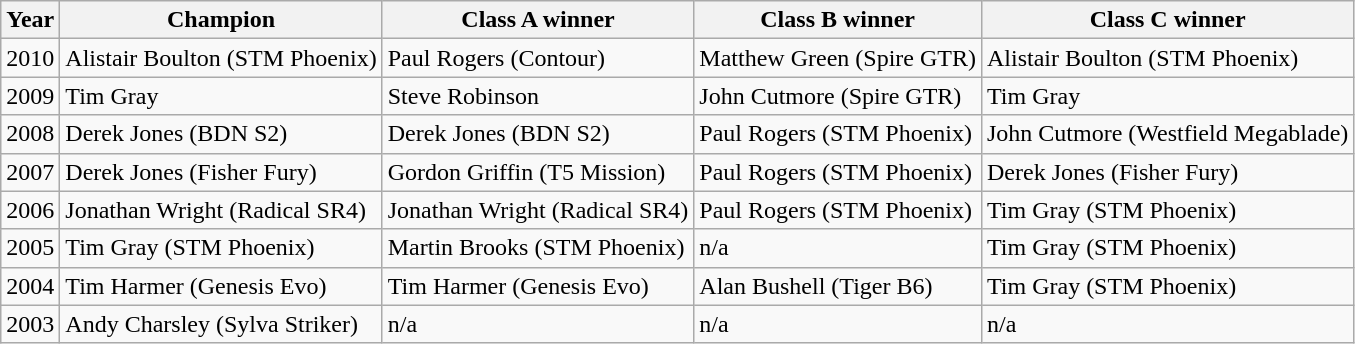<table class="wikitable">
<tr>
<th>Year</th>
<th>Champion</th>
<th>Class A winner</th>
<th>Class B winner</th>
<th>Class C winner</th>
</tr>
<tr>
<td>2010</td>
<td>Alistair Boulton (STM Phoenix)</td>
<td>Paul Rogers (Contour)</td>
<td>Matthew Green (Spire GTR)</td>
<td>Alistair Boulton (STM Phoenix)</td>
</tr>
<tr>
<td>2009</td>
<td>Tim Gray</td>
<td>Steve Robinson</td>
<td>John Cutmore (Spire GTR)</td>
<td>Tim Gray</td>
</tr>
<tr>
<td>2008</td>
<td>Derek Jones (BDN S2)</td>
<td>Derek Jones (BDN S2)</td>
<td>Paul Rogers (STM Phoenix)</td>
<td>John Cutmore (Westfield Megablade)</td>
</tr>
<tr>
<td>2007</td>
<td>Derek Jones (Fisher Fury)</td>
<td>Gordon Griffin (T5 Mission)</td>
<td>Paul Rogers (STM Phoenix)</td>
<td>Derek Jones (Fisher Fury)</td>
</tr>
<tr>
<td>2006</td>
<td>Jonathan Wright (Radical SR4)</td>
<td>Jonathan Wright (Radical SR4)</td>
<td>Paul Rogers (STM Phoenix)</td>
<td>Tim Gray (STM Phoenix)</td>
</tr>
<tr>
<td>2005</td>
<td>Tim Gray (STM Phoenix)</td>
<td>Martin Brooks (STM Phoenix)</td>
<td>n/a</td>
<td>Tim Gray (STM Phoenix)</td>
</tr>
<tr>
<td>2004</td>
<td>Tim Harmer (Genesis Evo)</td>
<td>Tim Harmer (Genesis Evo)</td>
<td>Alan Bushell (Tiger B6)</td>
<td>Tim Gray (STM Phoenix)</td>
</tr>
<tr>
<td>2003</td>
<td>Andy Charsley (Sylva Striker)</td>
<td>n/a</td>
<td>n/a</td>
<td>n/a</td>
</tr>
</table>
